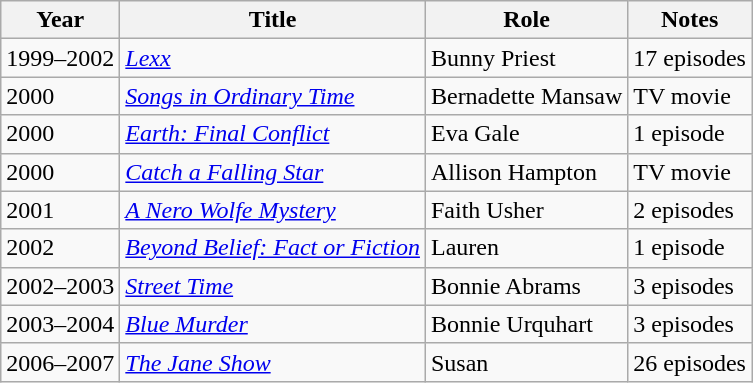<table class="wikitable sortable">
<tr>
<th>Year</th>
<th>Title</th>
<th>Role</th>
<th class="unsortable">Notes</th>
</tr>
<tr>
<td>1999–2002</td>
<td><em><a href='#'>Lexx</a></em></td>
<td>Bunny Priest</td>
<td>17 episodes</td>
</tr>
<tr>
<td>2000</td>
<td><em><a href='#'>Songs in Ordinary Time</a></em></td>
<td>Bernadette Mansaw</td>
<td>TV movie</td>
</tr>
<tr>
<td>2000</td>
<td><em><a href='#'>Earth: Final Conflict</a></em></td>
<td>Eva Gale</td>
<td>1 episode</td>
</tr>
<tr>
<td>2000</td>
<td><em><a href='#'>Catch a Falling Star</a></em></td>
<td>Allison Hampton</td>
<td>TV movie</td>
</tr>
<tr>
<td>2001</td>
<td data-sort-value="Nero Wolfe Mystery, A"><em><a href='#'>A Nero Wolfe Mystery</a></em></td>
<td>Faith Usher</td>
<td>2 episodes</td>
</tr>
<tr>
<td>2002</td>
<td><em><a href='#'>Beyond Belief: Fact or Fiction</a></em></td>
<td>Lauren</td>
<td>1 episode</td>
</tr>
<tr>
<td>2002–2003</td>
<td><em><a href='#'>Street Time</a></em></td>
<td>Bonnie Abrams</td>
<td>3 episodes</td>
</tr>
<tr>
<td>2003–2004</td>
<td><em><a href='#'>Blue Murder</a></em></td>
<td>Bonnie Urquhart</td>
<td>3 episodes</td>
</tr>
<tr>
<td>2006–2007</td>
<td data-sort-value="Jane Show, The"><em><a href='#'>The Jane Show</a></em></td>
<td>Susan</td>
<td>26 episodes</td>
</tr>
</table>
